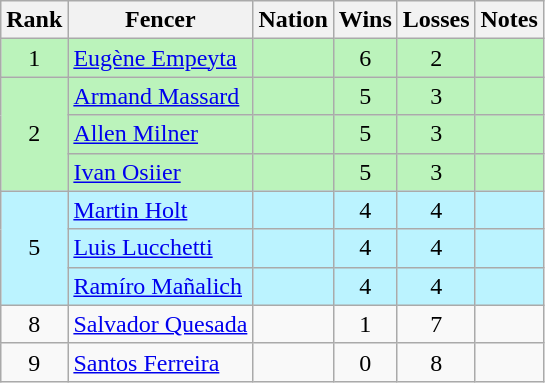<table class="wikitable sortable" style="text-align: center;">
<tr>
<th>Rank</th>
<th>Fencer</th>
<th>Nation</th>
<th>Wins</th>
<th>Losses</th>
<th>Notes</th>
</tr>
<tr bgcolor=bbf3bb>
<td>1</td>
<td align=left><a href='#'>Eugène Empeyta</a></td>
<td align=left></td>
<td>6</td>
<td>2</td>
<td></td>
</tr>
<tr bgcolor=bbf3bb>
<td rowspan=3>2</td>
<td align=left><a href='#'>Armand Massard</a></td>
<td align=left></td>
<td>5</td>
<td>3</td>
<td></td>
</tr>
<tr bgcolor=bbf3bb>
<td align=left><a href='#'>Allen Milner</a></td>
<td align=left></td>
<td>5</td>
<td>3</td>
<td></td>
</tr>
<tr bgcolor=bbf3bb>
<td align=left><a href='#'>Ivan Osiier</a></td>
<td align=left></td>
<td>5</td>
<td>3</td>
<td></td>
</tr>
<tr bgcolor=bbf3ff>
<td rowspan=3>5</td>
<td align=left><a href='#'>Martin Holt</a></td>
<td align=left></td>
<td>4</td>
<td>4</td>
<td></td>
</tr>
<tr bgcolor=bbf3ff>
<td align=left><a href='#'>Luis Lucchetti</a></td>
<td align=left></td>
<td>4</td>
<td>4</td>
<td></td>
</tr>
<tr bgcolor=bbf3ff>
<td align=left><a href='#'>Ramíro Mañalich</a></td>
<td align=left></td>
<td>4</td>
<td>4</td>
<td></td>
</tr>
<tr>
<td>8</td>
<td align=left><a href='#'>Salvador Quesada</a></td>
<td align=left></td>
<td>1</td>
<td>7</td>
<td></td>
</tr>
<tr>
<td>9</td>
<td align=left><a href='#'>Santos Ferreira</a></td>
<td align=left></td>
<td>0</td>
<td>8</td>
<td></td>
</tr>
</table>
